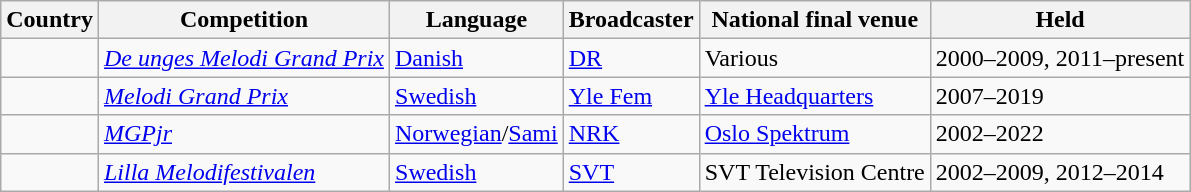<table class="sortable wikitable">
<tr>
<th>Country</th>
<th>Competition</th>
<th>Language</th>
<th>Broadcaster</th>
<th>National final venue</th>
<th>Held</th>
</tr>
<tr>
<td></td>
<td><em><a href='#'>De unges Melodi Grand Prix</a></em></td>
<td><a href='#'>Danish</a></td>
<td><a href='#'>DR</a></td>
<td>Various</td>
<td>2000–2009, 2011–present</td>
</tr>
<tr>
<td></td>
<td><em><a href='#'>Melodi Grand Prix</a></em></td>
<td><a href='#'>Swedish</a></td>
<td><a href='#'>Yle Fem</a></td>
<td><a href='#'>Yle Headquarters</a></td>
<td>2007–2019</td>
</tr>
<tr>
<td></td>
<td><em><a href='#'>MGPjr</a></em></td>
<td><a href='#'>Norwegian</a>/<a href='#'>Sami</a></td>
<td><a href='#'>NRK</a></td>
<td><a href='#'>Oslo Spektrum</a></td>
<td>2002–2022</td>
</tr>
<tr>
<td></td>
<td><em><a href='#'>Lilla Melodifestivalen</a></em></td>
<td><a href='#'>Swedish</a></td>
<td><a href='#'>SVT</a></td>
<td>SVT Television Centre</td>
<td>2002–2009, 2012–2014</td>
</tr>
</table>
